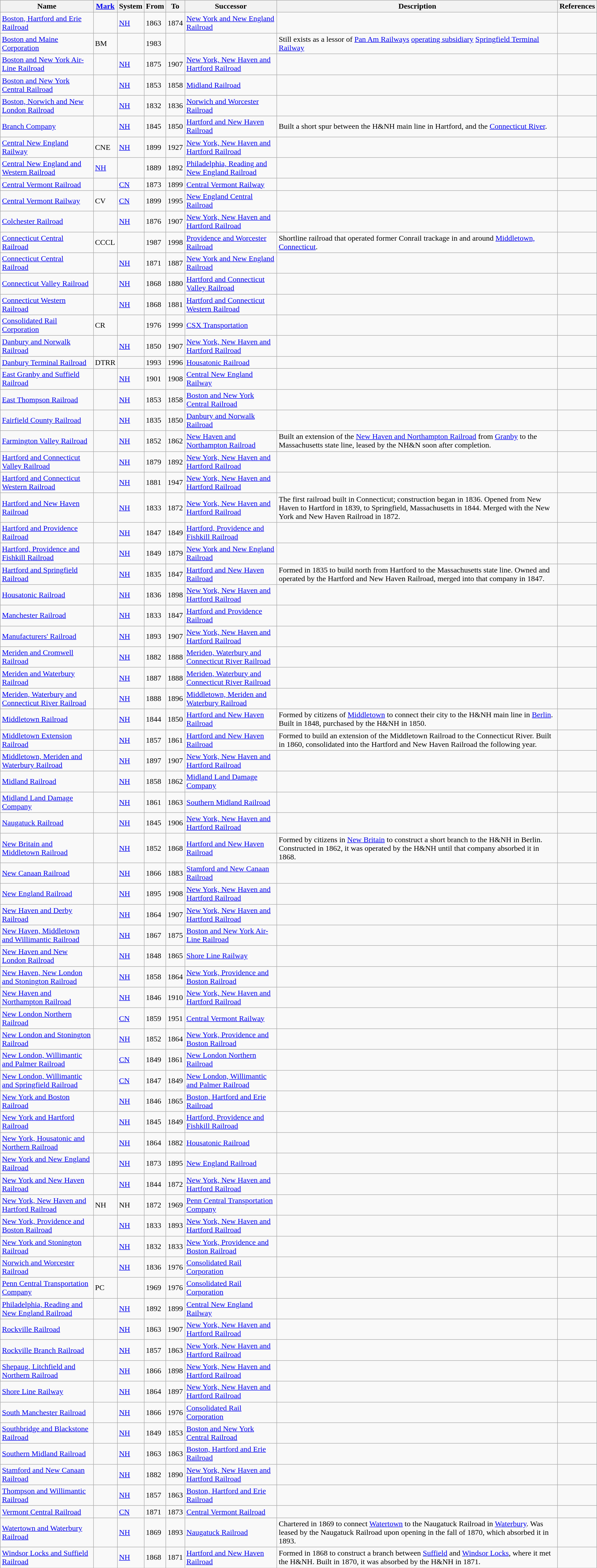<table class="wikitable sortable">
<tr>
<th>Name</th>
<th><a href='#'>Mark</a></th>
<th>System</th>
<th>From</th>
<th>To</th>
<th>Successor</th>
<th>Description</th>
<th>References</th>
</tr>
<tr>
<td><a href='#'>Boston, Hartford and Erie Railroad</a></td>
<td></td>
<td><a href='#'>NH</a></td>
<td>1863</td>
<td>1874</td>
<td><a href='#'>New York and New England Railroad</a></td>
<td></td>
<td></td>
</tr>
<tr>
<td><a href='#'>Boston and Maine Corporation</a></td>
<td>BM</td>
<td></td>
<td>1983</td>
<td></td>
<td></td>
<td>Still exists as a lessor of <a href='#'>Pan Am Railways</a> <a href='#'>operating subsidiary</a> <a href='#'>Springfield Terminal Railway</a></td>
<td></td>
</tr>
<tr>
<td><a href='#'>Boston and New York Air-Line Railroad</a></td>
<td></td>
<td><a href='#'>NH</a></td>
<td>1875</td>
<td>1907</td>
<td><a href='#'>New York, New Haven and Hartford Railroad</a></td>
<td></td>
<td></td>
</tr>
<tr>
<td><a href='#'>Boston and New York Central Railroad</a></td>
<td></td>
<td><a href='#'>NH</a></td>
<td>1853</td>
<td>1858</td>
<td><a href='#'>Midland Railroad</a></td>
<td></td>
<td></td>
</tr>
<tr>
<td><a href='#'>Boston, Norwich and New London Railroad</a></td>
<td></td>
<td><a href='#'>NH</a></td>
<td>1832</td>
<td>1836</td>
<td><a href='#'>Norwich and Worcester Railroad</a></td>
<td></td>
<td></td>
</tr>
<tr>
<td><a href='#'>Branch Company</a></td>
<td></td>
<td><a href='#'>NH</a></td>
<td>1845</td>
<td>1850</td>
<td><a href='#'>Hartford and New Haven Railroad</a></td>
<td>Built a short spur between the H&NH main line in Hartford, and the <a href='#'>Connecticut River</a>.</td>
<td></td>
</tr>
<tr>
<td><a href='#'>Central New England Railway</a></td>
<td>CNE</td>
<td><a href='#'>NH</a></td>
<td>1899</td>
<td>1927</td>
<td><a href='#'>New York, New Haven and Hartford Railroad</a></td>
<td></td>
<td></td>
</tr>
<tr>
<td><a href='#'>Central New England and Western Railroad</a></td>
<td><a href='#'>NH</a></td>
<td></td>
<td>1889</td>
<td>1892</td>
<td><a href='#'>Philadelphia, Reading and New England Railroad</a></td>
<td></td>
<td></td>
</tr>
<tr>
<td><a href='#'>Central Vermont Railroad</a></td>
<td></td>
<td><a href='#'>CN</a></td>
<td>1873</td>
<td>1899</td>
<td><a href='#'>Central Vermont Railway</a></td>
<td></td>
<td></td>
</tr>
<tr>
<td><a href='#'>Central Vermont Railway</a></td>
<td>CV</td>
<td><a href='#'>CN</a></td>
<td>1899</td>
<td>1995</td>
<td><a href='#'>New England Central Railroad</a></td>
<td></td>
<td></td>
</tr>
<tr>
<td><a href='#'>Colchester Railroad</a></td>
<td></td>
<td><a href='#'>NH</a></td>
<td>1876</td>
<td>1907</td>
<td><a href='#'>New York, New Haven and Hartford Railroad</a></td>
<td></td>
<td></td>
</tr>
<tr>
<td><a href='#'>Connecticut Central Railroad</a></td>
<td>CCCL</td>
<td></td>
<td>1987</td>
<td>1998</td>
<td><a href='#'>Providence and Worcester Railroad</a></td>
<td>Shortline railroad that operated former Conrail trackage in and around <a href='#'>Middletown, Connecticut</a>.</td>
<td></td>
</tr>
<tr>
<td><a href='#'>Connecticut Central Railroad</a></td>
<td></td>
<td><a href='#'>NH</a></td>
<td>1871</td>
<td>1887</td>
<td><a href='#'>New York and New England Railroad</a></td>
<td></td>
<td></td>
</tr>
<tr>
<td><a href='#'>Connecticut Valley Railroad</a></td>
<td></td>
<td><a href='#'>NH</a></td>
<td>1868</td>
<td>1880</td>
<td><a href='#'>Hartford and Connecticut Valley Railroad</a></td>
<td></td>
<td></td>
</tr>
<tr>
<td><a href='#'>Connecticut Western Railroad</a></td>
<td></td>
<td><a href='#'>NH</a></td>
<td>1868</td>
<td>1881</td>
<td><a href='#'>Hartford and Connecticut Western Railroad</a></td>
<td></td>
<td></td>
</tr>
<tr>
<td><a href='#'>Consolidated Rail Corporation</a></td>
<td>CR</td>
<td></td>
<td>1976</td>
<td>1999</td>
<td><a href='#'>CSX Transportation</a></td>
<td></td>
<td></td>
</tr>
<tr>
<td><a href='#'>Danbury and Norwalk Railroad</a></td>
<td></td>
<td><a href='#'>NH</a></td>
<td>1850</td>
<td>1907</td>
<td><a href='#'>New York, New Haven and Hartford Railroad</a></td>
<td></td>
<td></td>
</tr>
<tr>
<td><a href='#'>Danbury Terminal Railroad</a></td>
<td>DTRR</td>
<td></td>
<td>1993</td>
<td>1996</td>
<td><a href='#'>Housatonic Railroad</a></td>
<td></td>
<td></td>
</tr>
<tr>
<td><a href='#'>East Granby and Suffield Railroad</a></td>
<td></td>
<td><a href='#'>NH</a></td>
<td>1901</td>
<td>1908</td>
<td><a href='#'>Central New England Railway</a></td>
<td></td>
<td></td>
</tr>
<tr>
<td><a href='#'>East Thompson Railroad</a></td>
<td></td>
<td><a href='#'>NH</a></td>
<td>1853</td>
<td>1858</td>
<td><a href='#'>Boston and New York Central Railroad</a></td>
<td></td>
<td></td>
</tr>
<tr>
<td><a href='#'>Fairfield County Railroad</a></td>
<td></td>
<td><a href='#'>NH</a></td>
<td>1835</td>
<td>1850</td>
<td><a href='#'>Danbury and Norwalk Railroad</a></td>
<td></td>
<td></td>
</tr>
<tr>
<td><a href='#'>Farmington Valley Railroad</a></td>
<td></td>
<td><a href='#'>NH</a></td>
<td>1852</td>
<td>1862</td>
<td><a href='#'>New Haven and Northampton Railroad</a></td>
<td>Built an extension of the <a href='#'>New Haven and Northampton Railroad</a> from <a href='#'>Granby</a> to the Massachusetts state line, leased by the NH&N soon after completion.</td>
<td></td>
</tr>
<tr>
<td><a href='#'>Hartford and Connecticut Valley Railroad</a></td>
<td></td>
<td><a href='#'>NH</a></td>
<td>1879</td>
<td>1892</td>
<td><a href='#'>New York, New Haven and Hartford Railroad</a></td>
<td></td>
<td></td>
</tr>
<tr>
<td><a href='#'>Hartford and Connecticut Western Railroad</a></td>
<td></td>
<td><a href='#'>NH</a></td>
<td>1881</td>
<td>1947</td>
<td><a href='#'>New York, New Haven and Hartford Railroad</a></td>
<td></td>
<td></td>
</tr>
<tr>
<td><a href='#'>Hartford and New Haven Railroad</a></td>
<td></td>
<td><a href='#'>NH</a></td>
<td>1833</td>
<td>1872</td>
<td><a href='#'>New York, New Haven and Hartford Railroad</a></td>
<td>The first railroad built in Connecticut; construction began in 1836. Opened from New Haven to Hartford in 1839, to Springfield, Massachusetts in 1844. Merged with the New York and New Haven Railroad in 1872.</td>
<td></td>
</tr>
<tr>
<td><a href='#'>Hartford and Providence Railroad</a></td>
<td></td>
<td><a href='#'>NH</a></td>
<td>1847</td>
<td>1849</td>
<td><a href='#'>Hartford, Providence and Fishkill Railroad</a></td>
<td></td>
<td></td>
</tr>
<tr>
<td><a href='#'>Hartford, Providence and Fishkill Railroad</a></td>
<td></td>
<td><a href='#'>NH</a></td>
<td>1849</td>
<td>1879</td>
<td><a href='#'>New York and New England Railroad</a></td>
<td></td>
<td></td>
</tr>
<tr>
<td><a href='#'>Hartford and Springfield Railroad</a></td>
<td></td>
<td><a href='#'>NH</a></td>
<td>1835</td>
<td>1847</td>
<td><a href='#'>Hartford and New Haven Railroad</a></td>
<td>Formed in 1835 to build north from Hartford to the Massachusetts state line. Owned and operated by the Hartford and New Haven Railroad, merged into that company in 1847.</td>
<td></td>
</tr>
<tr>
<td><a href='#'>Housatonic Railroad</a></td>
<td></td>
<td><a href='#'>NH</a></td>
<td>1836</td>
<td>1898</td>
<td><a href='#'>New York, New Haven and Hartford Railroad</a></td>
<td></td>
<td></td>
</tr>
<tr>
<td><a href='#'>Manchester Railroad</a></td>
<td></td>
<td><a href='#'>NH</a></td>
<td>1833</td>
<td>1847</td>
<td><a href='#'>Hartford and Providence Railroad</a></td>
<td></td>
<td></td>
</tr>
<tr>
<td><a href='#'>Manufacturers' Railroad</a></td>
<td></td>
<td><a href='#'>NH</a></td>
<td>1893</td>
<td>1907</td>
<td><a href='#'>New York, New Haven and Hartford Railroad</a></td>
<td></td>
<td></td>
</tr>
<tr>
<td><a href='#'>Meriden and Cromwell Railroad</a></td>
<td></td>
<td><a href='#'>NH</a></td>
<td>1882</td>
<td>1888</td>
<td><a href='#'>Meriden, Waterbury and Connecticut River Railroad</a></td>
<td></td>
<td></td>
</tr>
<tr>
<td><a href='#'>Meriden and Waterbury Railroad</a></td>
<td></td>
<td><a href='#'>NH</a></td>
<td>1887</td>
<td>1888</td>
<td><a href='#'>Meriden, Waterbury and Connecticut River Railroad</a></td>
<td></td>
<td></td>
</tr>
<tr>
<td><a href='#'>Meriden, Waterbury and Connecticut River Railroad</a></td>
<td></td>
<td><a href='#'>NH</a></td>
<td>1888</td>
<td>1896</td>
<td><a href='#'>Middletown, Meriden and Waterbury Railroad</a></td>
<td></td>
<td></td>
</tr>
<tr>
<td><a href='#'>Middletown Railroad</a></td>
<td></td>
<td><a href='#'>NH</a></td>
<td>1844</td>
<td>1850</td>
<td><a href='#'>Hartford and New Haven Railroad</a></td>
<td>Formed by citizens of <a href='#'>Middletown</a> to connect their city to the H&NH main line in <a href='#'>Berlin</a>. Built in 1848, purchased by the H&NH in 1850.</td>
<td></td>
</tr>
<tr>
<td><a href='#'>Middletown Extension Railroad</a></td>
<td></td>
<td><a href='#'>NH</a></td>
<td>1857</td>
<td>1861</td>
<td><a href='#'>Hartford and New Haven Railroad</a></td>
<td>Formed to build an extension of the Middletown Railroad to the Connecticut River. Built in 1860, consolidated into the Hartford and New Haven Railroad the following year.</td>
<td></td>
</tr>
<tr>
<td><a href='#'>Middletown, Meriden and Waterbury Railroad</a></td>
<td></td>
<td><a href='#'>NH</a></td>
<td>1897</td>
<td>1907</td>
<td><a href='#'>New York, New Haven and Hartford Railroad</a></td>
<td></td>
<td></td>
</tr>
<tr>
<td><a href='#'>Midland Railroad</a></td>
<td></td>
<td><a href='#'>NH</a></td>
<td>1858</td>
<td>1862</td>
<td><a href='#'>Midland Land Damage Company</a></td>
<td></td>
<td></td>
</tr>
<tr>
<td><a href='#'>Midland Land Damage Company</a></td>
<td></td>
<td><a href='#'>NH</a></td>
<td>1861</td>
<td>1863</td>
<td><a href='#'>Southern Midland Railroad</a></td>
<td></td>
<td></td>
</tr>
<tr>
<td><a href='#'>Naugatuck Railroad</a></td>
<td></td>
<td><a href='#'>NH</a></td>
<td>1845</td>
<td>1906</td>
<td><a href='#'>New York, New Haven and Hartford Railroad</a></td>
<td></td>
<td></td>
</tr>
<tr>
<td><a href='#'>New Britain and Middletown Railroad</a></td>
<td></td>
<td><a href='#'>NH</a></td>
<td>1852</td>
<td>1868</td>
<td><a href='#'>Hartford and New Haven Railroad</a></td>
<td>Formed by citizens in <a href='#'>New Britain</a> to construct a short branch to the H&NH in Berlin. Constructed in 1862, it was operated by the H&NH until that company absorbed it in 1868.</td>
<td></td>
</tr>
<tr>
<td><a href='#'>New Canaan Railroad</a></td>
<td></td>
<td><a href='#'>NH</a></td>
<td>1866</td>
<td>1883</td>
<td><a href='#'>Stamford and New Canaan Railroad</a></td>
<td></td>
<td></td>
</tr>
<tr>
<td><a href='#'>New England Railroad</a></td>
<td></td>
<td><a href='#'>NH</a></td>
<td>1895</td>
<td>1908</td>
<td><a href='#'>New York, New Haven and Hartford Railroad</a></td>
<td></td>
<td></td>
</tr>
<tr>
<td><a href='#'>New Haven and Derby Railroad</a></td>
<td></td>
<td><a href='#'>NH</a></td>
<td>1864</td>
<td>1907</td>
<td><a href='#'>New York, New Haven and Hartford Railroad</a></td>
<td></td>
<td></td>
</tr>
<tr>
<td><a href='#'>New Haven, Middletown and Willimantic Railroad</a></td>
<td></td>
<td><a href='#'>NH</a></td>
<td>1867</td>
<td>1875</td>
<td><a href='#'>Boston and New York Air-Line Railroad</a></td>
<td></td>
<td></td>
</tr>
<tr>
<td><a href='#'>New Haven and New London Railroad</a></td>
<td></td>
<td><a href='#'>NH</a></td>
<td>1848</td>
<td>1865</td>
<td><a href='#'>Shore Line Railway</a></td>
<td></td>
<td></td>
</tr>
<tr>
<td><a href='#'>New Haven, New London and Stonington Railroad</a></td>
<td></td>
<td><a href='#'>NH</a></td>
<td>1858</td>
<td>1864</td>
<td><a href='#'>New York, Providence and Boston Railroad</a></td>
<td></td>
<td></td>
</tr>
<tr>
<td><a href='#'>New Haven and Northampton Railroad</a></td>
<td></td>
<td><a href='#'>NH</a></td>
<td>1846</td>
<td>1910</td>
<td><a href='#'>New York, New Haven and Hartford Railroad</a></td>
<td></td>
<td></td>
</tr>
<tr>
<td><a href='#'>New London Northern Railroad</a></td>
<td></td>
<td><a href='#'>CN</a></td>
<td>1859</td>
<td>1951</td>
<td><a href='#'>Central Vermont Railway</a></td>
<td></td>
<td></td>
</tr>
<tr>
<td><a href='#'>New London and Stonington Railroad</a></td>
<td></td>
<td><a href='#'>NH</a></td>
<td>1852</td>
<td>1864</td>
<td><a href='#'>New York, Providence and Boston Railroad</a></td>
<td></td>
<td></td>
</tr>
<tr>
<td><a href='#'>New London, Willimantic and Palmer Railroad</a></td>
<td></td>
<td><a href='#'>CN</a></td>
<td>1849</td>
<td>1861</td>
<td><a href='#'>New London Northern Railroad</a></td>
<td></td>
<td></td>
</tr>
<tr>
<td><a href='#'>New London, Willimantic and Springfield Railroad</a></td>
<td></td>
<td><a href='#'>CN</a></td>
<td>1847</td>
<td>1849</td>
<td><a href='#'>New London, Willimantic and Palmer Railroad</a></td>
<td></td>
<td></td>
</tr>
<tr>
<td><a href='#'>New York and Boston Railroad</a></td>
<td></td>
<td><a href='#'>NH</a></td>
<td>1846</td>
<td>1865</td>
<td><a href='#'>Boston, Hartford and Erie Railroad</a></td>
<td></td>
<td></td>
</tr>
<tr>
<td><a href='#'>New York and Hartford Railroad</a></td>
<td></td>
<td><a href='#'>NH</a></td>
<td>1845</td>
<td>1849</td>
<td><a href='#'>Hartford, Providence and Fishkill Railroad</a></td>
<td></td>
<td></td>
</tr>
<tr>
<td><a href='#'>New York, Housatonic and Northern Railroad</a></td>
<td></td>
<td><a href='#'>NH</a></td>
<td>1864</td>
<td>1882</td>
<td><a href='#'>Housatonic Railroad</a></td>
<td></td>
<td></td>
</tr>
<tr>
<td><a href='#'>New York and New England Railroad</a></td>
<td></td>
<td><a href='#'>NH</a></td>
<td>1873</td>
<td>1895</td>
<td><a href='#'>New England Railroad</a></td>
<td></td>
<td></td>
</tr>
<tr>
<td><a href='#'>New York and New Haven Railroad</a></td>
<td></td>
<td><a href='#'>NH</a></td>
<td>1844</td>
<td>1872</td>
<td><a href='#'>New York, New Haven and Hartford Railroad</a></td>
<td></td>
<td></td>
</tr>
<tr>
<td><a href='#'>New York, New Haven and Hartford Railroad</a></td>
<td>NH</td>
<td>NH</td>
<td>1872</td>
<td>1969</td>
<td><a href='#'>Penn Central Transportation Company</a></td>
<td></td>
<td></td>
</tr>
<tr>
<td><a href='#'>New York, Providence and Boston Railroad</a></td>
<td></td>
<td><a href='#'>NH</a></td>
<td>1833</td>
<td>1893</td>
<td><a href='#'>New York, New Haven and Hartford Railroad</a></td>
<td></td>
<td></td>
</tr>
<tr>
<td><a href='#'>New York and Stonington Railroad</a></td>
<td></td>
<td><a href='#'>NH</a></td>
<td>1832</td>
<td>1833</td>
<td><a href='#'>New York, Providence and Boston Railroad</a></td>
<td></td>
<td></td>
</tr>
<tr>
<td><a href='#'>Norwich and Worcester Railroad</a></td>
<td></td>
<td><a href='#'>NH</a></td>
<td>1836</td>
<td>1976</td>
<td><a href='#'>Consolidated Rail Corporation</a></td>
<td></td>
<td></td>
</tr>
<tr>
<td><a href='#'>Penn Central Transportation Company</a></td>
<td>PC</td>
<td></td>
<td>1969</td>
<td>1976</td>
<td><a href='#'>Consolidated Rail Corporation</a></td>
<td></td>
<td></td>
</tr>
<tr>
<td><a href='#'>Philadelphia, Reading and New England Railroad</a></td>
<td></td>
<td><a href='#'>NH</a></td>
<td>1892</td>
<td>1899</td>
<td><a href='#'>Central New England Railway</a></td>
<td></td>
<td></td>
</tr>
<tr>
<td><a href='#'>Rockville Railroad</a></td>
<td></td>
<td><a href='#'>NH</a></td>
<td>1863</td>
<td>1907</td>
<td><a href='#'>New York, New Haven and Hartford Railroad</a></td>
<td></td>
<td></td>
</tr>
<tr>
<td><a href='#'>Rockville Branch Railroad</a></td>
<td></td>
<td><a href='#'>NH</a></td>
<td>1857</td>
<td>1863</td>
<td><a href='#'>New York, New Haven and Hartford Railroad</a></td>
<td></td>
<td></td>
</tr>
<tr>
<td><a href='#'>Shepaug, Litchfield and Northern Railroad</a></td>
<td></td>
<td><a href='#'>NH</a></td>
<td>1866</td>
<td>1898</td>
<td><a href='#'>New York, New Haven and Hartford Railroad</a></td>
<td></td>
<td></td>
</tr>
<tr>
<td><a href='#'>Shore Line Railway</a></td>
<td></td>
<td><a href='#'>NH</a></td>
<td>1864</td>
<td>1897</td>
<td><a href='#'>New York, New Haven and Hartford Railroad</a></td>
<td></td>
<td></td>
</tr>
<tr>
<td><a href='#'>South Manchester Railroad</a></td>
<td></td>
<td><a href='#'>NH</a></td>
<td>1866</td>
<td>1976</td>
<td><a href='#'>Consolidated Rail Corporation</a></td>
<td></td>
<td></td>
</tr>
<tr>
<td><a href='#'>Southbridge and Blackstone Railroad</a></td>
<td></td>
<td><a href='#'>NH</a></td>
<td>1849</td>
<td>1853</td>
<td><a href='#'>Boston and New York Central Railroad</a></td>
<td></td>
<td></td>
</tr>
<tr>
<td><a href='#'>Southern Midland Railroad</a></td>
<td></td>
<td><a href='#'>NH</a></td>
<td>1863</td>
<td>1863</td>
<td><a href='#'>Boston, Hartford and Erie Railroad</a></td>
<td></td>
<td></td>
</tr>
<tr>
<td><a href='#'>Stamford and New Canaan Railroad</a></td>
<td></td>
<td><a href='#'>NH</a></td>
<td>1882</td>
<td>1890</td>
<td><a href='#'>New York, New Haven and Hartford Railroad</a></td>
<td></td>
<td></td>
</tr>
<tr>
<td><a href='#'>Thompson and Willimantic Railroad</a></td>
<td></td>
<td><a href='#'>NH</a></td>
<td>1857</td>
<td>1863</td>
<td><a href='#'>Boston, Hartford and Erie Railroad</a></td>
<td></td>
<td></td>
</tr>
<tr>
<td><a href='#'>Vermont Central Railroad</a></td>
<td></td>
<td><a href='#'>CN</a></td>
<td>1871</td>
<td>1873</td>
<td><a href='#'>Central Vermont Railroad</a></td>
<td></td>
<td></td>
</tr>
<tr>
<td><a href='#'>Watertown and Waterbury Railroad</a></td>
<td></td>
<td><a href='#'>NH</a></td>
<td>1869</td>
<td>1893</td>
<td><a href='#'>Naugatuck Railroad</a></td>
<td>Chartered in 1869 to connect <a href='#'>Watertown</a> to the Naugatuck Railroad in <a href='#'>Waterbury</a>. Was leased by the Naugatuck Railroad upon opening in the fall of 1870, which absorbed it in 1893.</td>
<td></td>
</tr>
<tr>
<td><a href='#'>Windsor Locks and Suffield Railroad</a></td>
<td></td>
<td><a href='#'>NH</a></td>
<td>1868</td>
<td>1871</td>
<td><a href='#'>Hartford and New Haven Railroad</a></td>
<td>Formed in 1868 to construct a branch between <a href='#'>Suffield</a> and <a href='#'>Windsor Locks</a>, where it met the H&NH. Built in 1870, it was absorbed by the H&NH in 1871.</td>
<td></td>
</tr>
</table>
